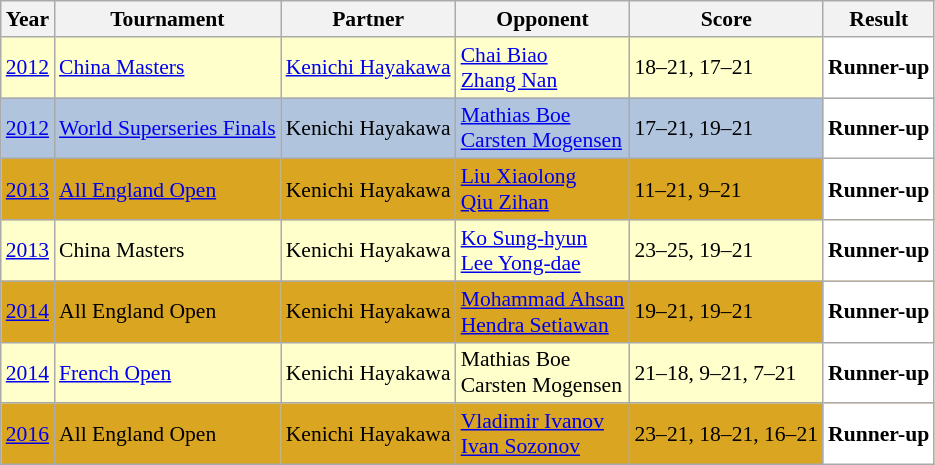<table class="sortable wikitable" style="font-size: 90%;">
<tr>
<th>Year</th>
<th>Tournament</th>
<th>Partner</th>
<th>Opponent</th>
<th>Score</th>
<th>Result</th>
</tr>
<tr style="background:#FFFFCC">
<td align="center"><a href='#'>2012</a></td>
<td align="left"><a href='#'>China Masters</a></td>
<td align="left"> <a href='#'>Kenichi Hayakawa</a></td>
<td align="left"> <a href='#'>Chai Biao</a><br> <a href='#'>Zhang Nan</a></td>
<td align="left">18–21, 17–21</td>
<td style="text-align:left; background:white"> <strong>Runner-up</strong></td>
</tr>
<tr style="background:#B0C4DE">
<td align="center"><a href='#'>2012</a></td>
<td align="left"><a href='#'>World Superseries Finals</a></td>
<td align="left"> Kenichi Hayakawa</td>
<td align="left"> <a href='#'>Mathias Boe</a><br> <a href='#'>Carsten Mogensen</a></td>
<td align="left">17–21, 19–21</td>
<td style="text-align:left; background:white"> <strong>Runner-up</strong></td>
</tr>
<tr style="background:#DAA520">
<td align="center"><a href='#'>2013</a></td>
<td align="left"><a href='#'>All England Open</a></td>
<td align="left"> Kenichi Hayakawa</td>
<td align="left"> <a href='#'>Liu Xiaolong</a><br> <a href='#'>Qiu Zihan</a></td>
<td align="left">11–21, 9–21</td>
<td style="text-align:left; background:white"> <strong>Runner-up</strong></td>
</tr>
<tr style="background:#FFFFCC">
<td align="center"><a href='#'>2013</a></td>
<td align="left">China Masters</td>
<td align="left"> Kenichi Hayakawa</td>
<td align="left"> <a href='#'>Ko Sung-hyun</a><br> <a href='#'>Lee Yong-dae</a></td>
<td align="left">23–25, 19–21</td>
<td style="text-align:left; background:white"> <strong>Runner-up</strong></td>
</tr>
<tr style="background:#DAA520">
<td align="center"><a href='#'>2014</a></td>
<td align="left">All England Open</td>
<td align="left"> Kenichi Hayakawa</td>
<td align="left"> <a href='#'>Mohammad Ahsan</a><br> <a href='#'>Hendra Setiawan</a></td>
<td align="left">19–21, 19–21</td>
<td style="text-align:left; background:white"> <strong>Runner-up</strong></td>
</tr>
<tr style="background:#FFFFCC">
<td align="center"><a href='#'>2014</a></td>
<td align="left"><a href='#'>French Open</a></td>
<td align="left"> Kenichi Hayakawa</td>
<td align="left"> Mathias Boe<br> Carsten Mogensen</td>
<td align="left">21–18, 9–21, 7–21</td>
<td style="text-align:left; background:white"> <strong>Runner-up</strong></td>
</tr>
<tr style="background:#DAA520">
<td align="center"><a href='#'>2016</a></td>
<td align="left">All England Open</td>
<td align="left"> Kenichi Hayakawa</td>
<td align="left"> <a href='#'>Vladimir Ivanov</a><br> <a href='#'>Ivan Sozonov</a></td>
<td align="left">23–21, 18–21, 16–21</td>
<td style="text-align:left; background:white"> <strong>Runner-up</strong></td>
</tr>
</table>
